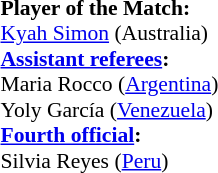<table width=50% style="font-size: 90%">
<tr>
<td><br><strong>Player of the Match:</strong>
<br><a href='#'>Kyah Simon</a> (Australia)<br><strong><a href='#'>Assistant referees</a>:</strong>
<br>Maria Rocco (<a href='#'>Argentina</a>)
<br>Yoly García (<a href='#'>Venezuela</a>)
<br><strong><a href='#'>Fourth official</a>:</strong>
<br>Silvia Reyes (<a href='#'>Peru</a>)</td>
</tr>
</table>
